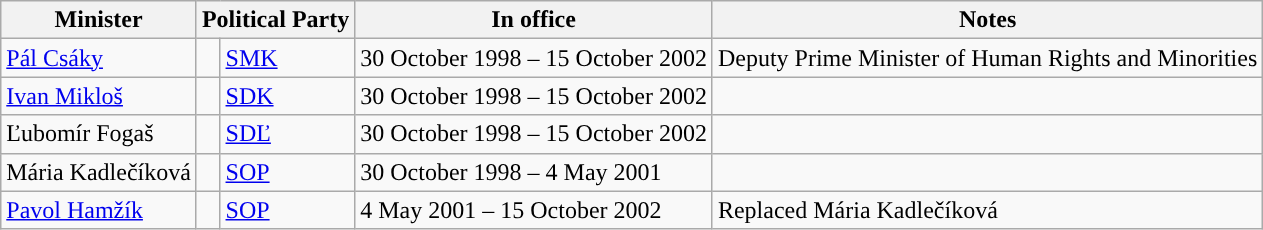<table class="wikitable">
<tr>
<th>Minister</th>
<th colspan=2>Political Party</th>
<th>In office</th>
<th>Notes</th>
</tr>
<tr>
<td><a href='#'>Pál Csáky</a></td>
<td style="background-color: "></td>
<td><a href='#'>SMK</a></td>
<td>30 October 1998 – 15 October 2002</td>
<td>Deputy Prime Minister of Human Rights and Minorities</td>
</tr>
<tr>
<td><a href='#'>Ivan Mikloš</a></td>
<td style="background-color: "></td>
<td><a href='#'>SDK</a></td>
<td>30 October 1998 – 15 October 2002</td>
<td></td>
</tr>
<tr>
<td>Ľubomír Fogaš</td>
<td style="background-color: "></td>
<td><a href='#'>SDĽ</a></td>
<td>30 October 1998 – 15 October 2002</td>
<td></td>
</tr>
<tr>
<td>Mária Kadlečíková</td>
<td style="background-color: "></td>
<td><a href='#'>SOP</a></td>
<td>30 October 1998 – 4 May 2001</td>
<td></td>
</tr>
<tr>
<td><a href='#'>Pavol Hamžík</a></td>
<td style="background-color: "></td>
<td><a href='#'>SOP</a></td>
<td>4 May 2001 – 15 October 2002</td>
<td>Replaced Mária Kadlečíková</td>
</tr>
</table>
